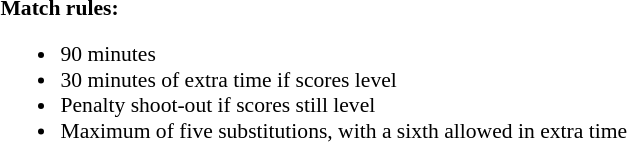<table width=100% style="font-size: 90%">
<tr>
<td width=50% valign=top><br><strong>Match rules:</strong><ul><li>90 minutes</li><li>30 minutes of extra time if scores level</li><li>Penalty shoot-out if scores still level</li><li>Maximum of five substitutions, with a sixth allowed in extra time</li></ul></td>
</tr>
</table>
